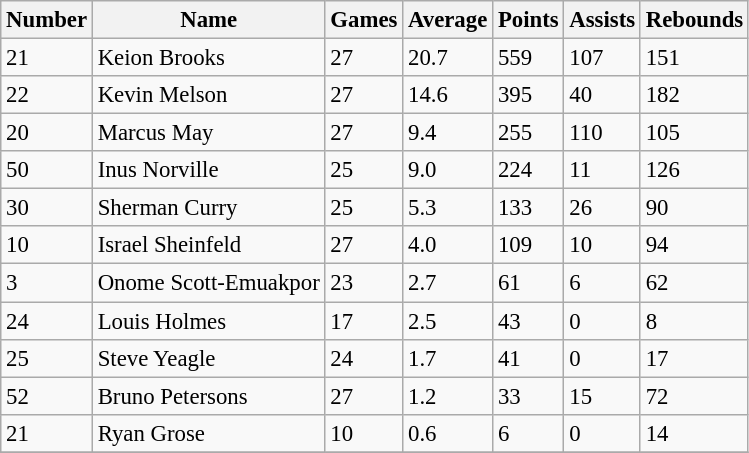<table class="wikitable" style="font-size: 95%;">
<tr>
<th>Number</th>
<th>Name</th>
<th>Games</th>
<th>Average</th>
<th>Points</th>
<th>Assists</th>
<th>Rebounds</th>
</tr>
<tr>
<td>21</td>
<td>Keion Brooks</td>
<td>27</td>
<td>20.7</td>
<td>559</td>
<td>107</td>
<td>151</td>
</tr>
<tr>
<td>22</td>
<td>Kevin Melson</td>
<td>27</td>
<td>14.6</td>
<td>395</td>
<td>40</td>
<td>182</td>
</tr>
<tr>
<td>20</td>
<td>Marcus May</td>
<td>27</td>
<td>9.4</td>
<td>255</td>
<td>110</td>
<td>105</td>
</tr>
<tr>
<td>50</td>
<td>Inus Norville</td>
<td>25</td>
<td>9.0</td>
<td>224</td>
<td>11</td>
<td>126</td>
</tr>
<tr>
<td>30</td>
<td>Sherman Curry</td>
<td>25</td>
<td>5.3</td>
<td>133</td>
<td>26</td>
<td>90</td>
</tr>
<tr>
<td>10</td>
<td>Israel Sheinfeld</td>
<td>27</td>
<td>4.0</td>
<td>109</td>
<td>10</td>
<td>94</td>
</tr>
<tr>
<td>3</td>
<td>Onome Scott-Emuakpor</td>
<td>23</td>
<td>2.7</td>
<td>61</td>
<td>6</td>
<td>62</td>
</tr>
<tr>
<td>24</td>
<td>Louis Holmes</td>
<td>17</td>
<td>2.5</td>
<td>43</td>
<td>0</td>
<td>8</td>
</tr>
<tr>
<td>25</td>
<td>Steve Yeagle</td>
<td>24</td>
<td>1.7</td>
<td>41</td>
<td>0</td>
<td>17</td>
</tr>
<tr>
<td>52</td>
<td>Bruno Petersons</td>
<td>27</td>
<td>1.2</td>
<td>33</td>
<td>15</td>
<td>72</td>
</tr>
<tr>
<td>21</td>
<td>Ryan Grose</td>
<td>10</td>
<td>0.6</td>
<td>6</td>
<td>0</td>
<td>14</td>
</tr>
<tr>
</tr>
</table>
